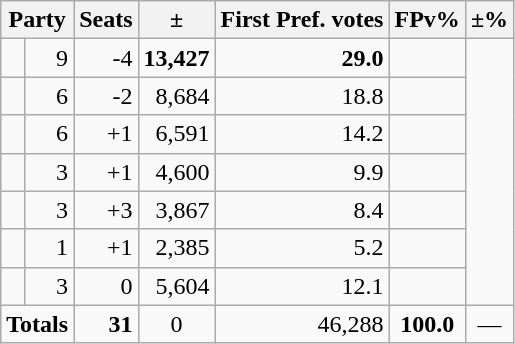<table class=wikitable>
<tr>
<th colspan=2 align=center>Party</th>
<th valign=top>Seats</th>
<th valign=top>±</th>
<th valign=top>First Pref. votes</th>
<th valign=top>FPv%</th>
<th valign=top>±%</th>
</tr>
<tr>
<td></td>
<td align=right>9</td>
<td align=right>-4</td>
<td align=right><strong>13,427</strong></td>
<td align=right><strong>29.0</strong></td>
<td align=right></td>
</tr>
<tr>
<td></td>
<td align=right>6</td>
<td align=right>-2</td>
<td align=right>8,684</td>
<td align=right>18.8</td>
<td align=right></td>
</tr>
<tr>
<td></td>
<td align=right>6</td>
<td align=right>+1</td>
<td align=right>6,591</td>
<td align=right>14.2</td>
<td align=right></td>
</tr>
<tr>
<td></td>
<td align=right>3</td>
<td align=right>+1</td>
<td align=right>4,600</td>
<td align=right>9.9</td>
<td align=right></td>
</tr>
<tr>
<td></td>
<td align=right>3</td>
<td align=right>+3</td>
<td align=right>3,867</td>
<td align=right>8.4</td>
<td align=right></td>
</tr>
<tr>
<td></td>
<td align=right>1</td>
<td align=right>+1</td>
<td align=right>2,385</td>
<td align=right>5.2</td>
<td align=right></td>
</tr>
<tr>
<td></td>
<td align=right>3</td>
<td align=right>0</td>
<td align=right>5,604</td>
<td align=right>12.1</td>
<td align=right></td>
</tr>
<tr>
<td colspan=2 align=center><strong>Totals</strong></td>
<td align=right><strong>31</strong></td>
<td align=center>0</td>
<td align=right>46,288</td>
<td align=center><strong>100.0</strong></td>
<td align=center>—</td>
</tr>
</table>
